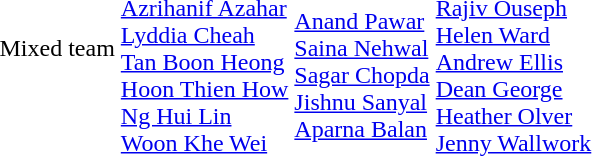<table>
<tr>
<td>Mixed team</td>
<td><br><br><a href='#'>Azrihanif Azahar</a><br>
<a href='#'>Lyddia Cheah</a><br>
<a href='#'>Tan Boon Heong</a><br>
<a href='#'>Hoon Thien How</a><br>
<a href='#'>Ng Hui Lin</a><br>
<a href='#'>Woon Khe Wei</a><br></td>
<td><br><br><a href='#'>Anand Pawar</a><br>
<a href='#'>Saina Nehwal</a><br>
<a href='#'>Sagar Chopda</a><br>
<a href='#'>Jishnu Sanyal</a><br>
<a href='#'>Aparna Balan</a><br></td>
<td><br><br><a href='#'>Rajiv Ouseph</a><br>
<a href='#'>Helen Ward</a><br>
<a href='#'>Andrew Ellis</a><br>
<a href='#'>Dean George</a><br>
<a href='#'>Heather Olver</a><br>
<a href='#'>Jenny Wallwork</a><br></td>
</tr>
</table>
